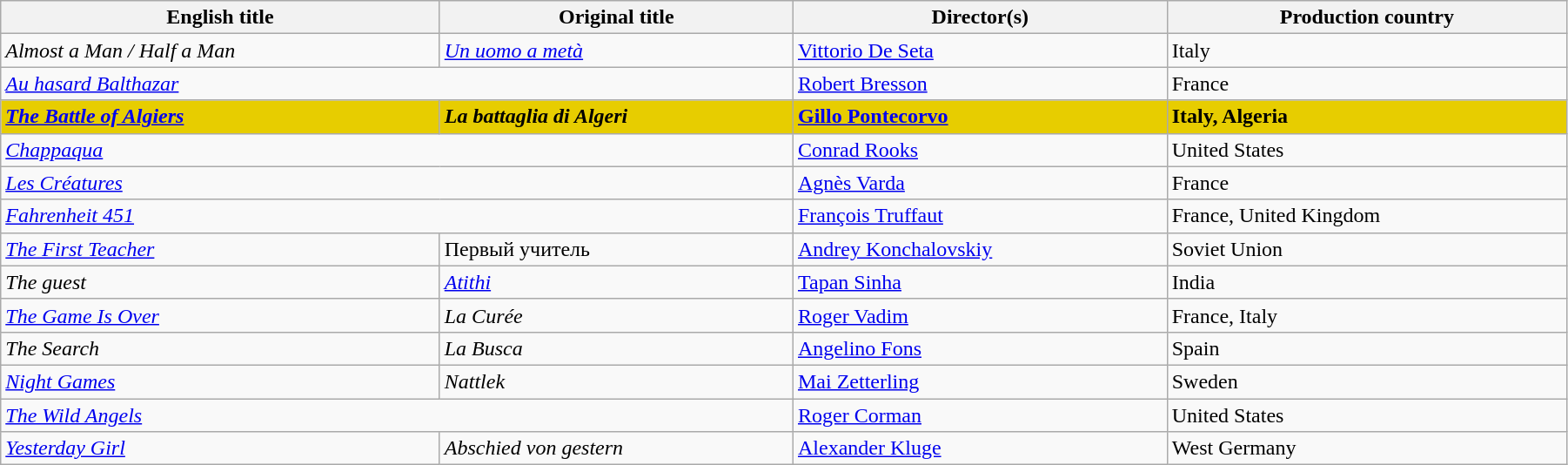<table class="wikitable" width="95%">
<tr>
<th>English title</th>
<th>Original title</th>
<th>Director(s)</th>
<th>Production country</th>
</tr>
<tr>
<td><em>Almost a Man</em> <em>/</em> <em>Half a Man</em></td>
<td><em><a href='#'>Un uomo a metà</a></em></td>
<td><a href='#'>Vittorio De Seta</a></td>
<td>Italy</td>
</tr>
<tr>
<td colspan="2"><em><a href='#'>Au hasard Balthazar</a></em></td>
<td><a href='#'>Robert Bresson</a></td>
<td>France</td>
</tr>
<tr style="background:#E7CD00;">
<td><strong><em><a href='#'>The Battle of Algiers</a></em></strong></td>
<td><strong><em>La battaglia di Algeri</em></strong></td>
<td><strong><a href='#'>Gillo Pontecorvo</a></strong></td>
<td><strong>Italy, Algeria</strong></td>
</tr>
<tr>
<td colspan="2"><em><a href='#'>Chappaqua</a></em></td>
<td><a href='#'>Conrad Rooks</a></td>
<td>United States</td>
</tr>
<tr>
<td colspan="2"><em><a href='#'>Les Créatures</a></em></td>
<td><a href='#'>Agnès Varda</a></td>
<td>France</td>
</tr>
<tr>
<td colspan="2"><em><a href='#'>Fahrenheit 451</a></em></td>
<td><a href='#'>François Truffaut</a></td>
<td>France, United Kingdom</td>
</tr>
<tr>
<td><em><a href='#'>The First Teacher</a></em></td>
<td>Первый учитель</td>
<td><a href='#'>Andrey Konchalovskiy</a></td>
<td>Soviet Union</td>
</tr>
<tr>
<td><em>The guest</em></td>
<td><em><a href='#'>Atithi</a></em></td>
<td><a href='#'>Tapan Sinha</a></td>
<td>India</td>
</tr>
<tr>
<td><em><a href='#'>The Game Is Over</a></em></td>
<td><em>La Curée</em></td>
<td><a href='#'>Roger Vadim</a></td>
<td>France, Italy</td>
</tr>
<tr>
<td><em>The Search</em></td>
<td><em>La Busca</em></td>
<td><a href='#'>Angelino Fons</a></td>
<td>Spain</td>
</tr>
<tr>
<td><em><a href='#'>Night Games</a></em></td>
<td><em>Nattlek</em></td>
<td><a href='#'>Mai Zetterling</a></td>
<td>Sweden</td>
</tr>
<tr>
<td colspan=2><em><a href='#'>The Wild Angels</a></em></td>
<td><a href='#'>Roger Corman</a></td>
<td>United States</td>
</tr>
<tr>
<td><em><a href='#'>Yesterday Girl</a></em></td>
<td><em>Abschied von gestern</em></td>
<td><a href='#'>Alexander Kluge</a></td>
<td>West Germany</td>
</tr>
</table>
